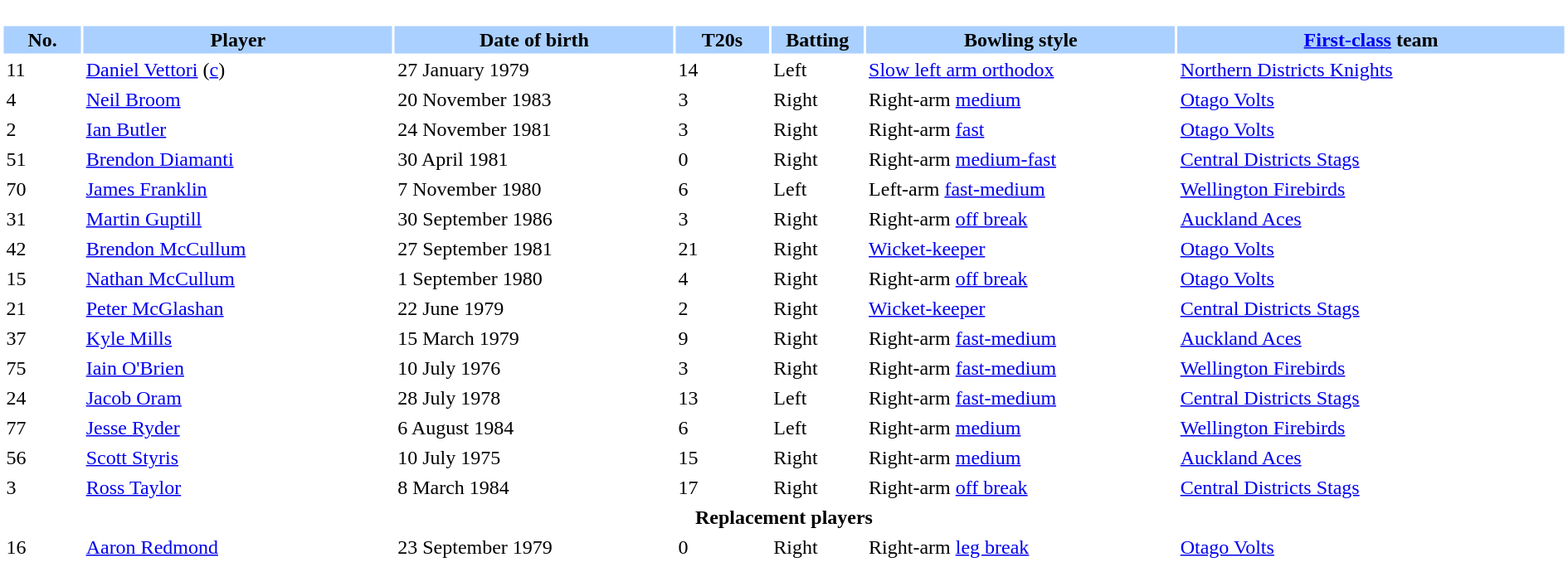<table border="0" width="100%">
<tr>
<td bgcolor="#FFFFFF" valign="top" width="90%"><br><table border="0" cellspacing="2" cellpadding="2" width="100%">
<tr bgcolor=AAD0FF>
<th width=5%>No.</th>
<th width=20%>Player</th>
<th width=18%>Date of birth</th>
<th width=6%>T20s</th>
<th width=6%>Batting</th>
<th width=20%>Bowling style</th>
<th width=25%><a href='#'>First-class</a> team</th>
</tr>
<tr>
<td>11</td>
<td><a href='#'>Daniel Vettori</a> (<a href='#'>c</a>)</td>
<td>27 January 1979</td>
<td>14</td>
<td>Left</td>
<td><a href='#'>Slow left arm orthodox</a></td>
<td> <a href='#'>Northern Districts Knights</a></td>
</tr>
<tr>
<td>4</td>
<td><a href='#'>Neil Broom</a></td>
<td>20 November 1983</td>
<td>3</td>
<td>Right</td>
<td>Right-arm <a href='#'>medium</a></td>
<td> <a href='#'>Otago Volts</a></td>
</tr>
<tr>
<td>2</td>
<td><a href='#'>Ian Butler</a></td>
<td>24 November 1981</td>
<td>3</td>
<td>Right</td>
<td>Right-arm <a href='#'>fast</a></td>
<td> <a href='#'>Otago Volts</a></td>
</tr>
<tr>
<td>51</td>
<td><a href='#'>Brendon Diamanti</a></td>
<td>30 April 1981</td>
<td>0</td>
<td>Right</td>
<td>Right-arm <a href='#'>medium-fast</a></td>
<td> <a href='#'>Central Districts Stags</a></td>
</tr>
<tr>
<td>70</td>
<td><a href='#'>James Franklin</a></td>
<td>7 November 1980</td>
<td>6</td>
<td>Left</td>
<td>Left-arm <a href='#'>fast-medium</a></td>
<td> <a href='#'>Wellington Firebirds</a></td>
</tr>
<tr>
<td>31</td>
<td><a href='#'>Martin Guptill</a></td>
<td>30 September 1986</td>
<td>3</td>
<td>Right</td>
<td>Right-arm <a href='#'>off break</a></td>
<td> <a href='#'>Auckland Aces</a></td>
</tr>
<tr>
<td>42</td>
<td><a href='#'>Brendon McCullum</a></td>
<td>27 September 1981</td>
<td>21</td>
<td>Right</td>
<td><a href='#'>Wicket-keeper</a></td>
<td> <a href='#'>Otago Volts</a></td>
</tr>
<tr>
<td>15</td>
<td><a href='#'>Nathan McCullum</a></td>
<td>1 September 1980</td>
<td>4</td>
<td>Right</td>
<td>Right-arm <a href='#'>off break</a></td>
<td> <a href='#'>Otago Volts</a></td>
</tr>
<tr>
<td>21</td>
<td><a href='#'>Peter McGlashan</a></td>
<td>22 June 1979</td>
<td>2</td>
<td>Right</td>
<td><a href='#'>Wicket-keeper</a></td>
<td> <a href='#'>Central Districts Stags</a></td>
</tr>
<tr>
<td>37</td>
<td><a href='#'>Kyle Mills</a></td>
<td>15 March 1979</td>
<td>9</td>
<td>Right</td>
<td>Right-arm <a href='#'>fast-medium</a></td>
<td> <a href='#'>Auckland Aces</a></td>
</tr>
<tr>
<td>75</td>
<td><a href='#'>Iain O'Brien</a></td>
<td>10 July 1976</td>
<td>3</td>
<td>Right</td>
<td>Right-arm <a href='#'>fast-medium</a></td>
<td> <a href='#'>Wellington Firebirds</a></td>
</tr>
<tr>
<td>24</td>
<td><a href='#'>Jacob Oram</a></td>
<td>28 July 1978</td>
<td>13</td>
<td>Left</td>
<td>Right-arm <a href='#'>fast-medium</a></td>
<td> <a href='#'>Central Districts Stags</a></td>
</tr>
<tr>
<td>77</td>
<td><a href='#'>Jesse Ryder</a></td>
<td>6 August 1984</td>
<td>6</td>
<td>Left</td>
<td>Right-arm <a href='#'>medium</a></td>
<td> <a href='#'>Wellington Firebirds</a></td>
</tr>
<tr>
<td>56</td>
<td><a href='#'>Scott Styris</a></td>
<td>10 July 1975</td>
<td>15</td>
<td>Right</td>
<td>Right-arm <a href='#'>medium</a></td>
<td> <a href='#'>Auckland Aces</a></td>
</tr>
<tr>
<td>3</td>
<td><a href='#'>Ross Taylor</a></td>
<td>8 March 1984</td>
<td>17</td>
<td>Right</td>
<td>Right-arm <a href='#'>off break</a></td>
<td> <a href='#'>Central Districts Stags</a></td>
</tr>
<tr>
<th colspan="7">Replacement players</th>
</tr>
<tr>
<td>16</td>
<td><a href='#'>Aaron Redmond</a></td>
<td>23 September 1979</td>
<td>0</td>
<td>Right</td>
<td>Right-arm <a href='#'>leg break</a></td>
<td> <a href='#'>Otago Volts</a></td>
</tr>
<tr>
</tr>
</table>
</td>
</tr>
<tr>
</tr>
</table>
